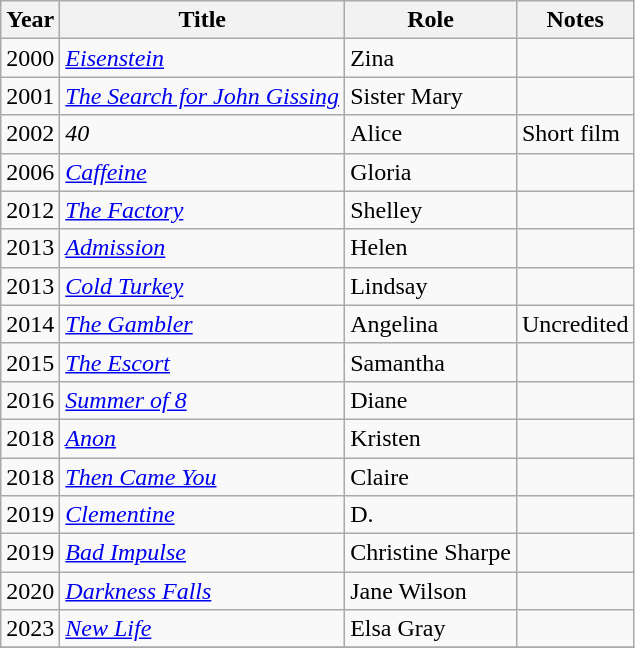<table class="wikitable sortable">
<tr>
<th>Year</th>
<th>Title</th>
<th>Role</th>
<th class="unsortable">Notes</th>
</tr>
<tr>
<td>2000</td>
<td><em><a href='#'>Eisenstein</a></em></td>
<td>Zina</td>
<td></td>
</tr>
<tr>
<td>2001</td>
<td><em><a href='#'>The Search for John Gissing</a></em></td>
<td>Sister Mary</td>
<td></td>
</tr>
<tr>
<td>2002</td>
<td><em>40</em></td>
<td>Alice</td>
<td>Short film</td>
</tr>
<tr>
<td>2006</td>
<td><em><a href='#'>Caffeine</a></em></td>
<td>Gloria</td>
<td></td>
</tr>
<tr>
<td>2012</td>
<td><em><a href='#'>The Factory</a></em></td>
<td>Shelley</td>
<td></td>
</tr>
<tr>
<td>2013</td>
<td><em><a href='#'>Admission</a></em></td>
<td>Helen</td>
<td></td>
</tr>
<tr>
<td>2013</td>
<td><em><a href='#'>Cold Turkey</a></em></td>
<td>Lindsay</td>
<td></td>
</tr>
<tr>
<td>2014</td>
<td><em><a href='#'>The Gambler</a></em></td>
<td>Angelina</td>
<td>Uncredited</td>
</tr>
<tr>
<td>2015</td>
<td><em><a href='#'>The Escort</a></em></td>
<td>Samantha</td>
<td></td>
</tr>
<tr>
<td>2016</td>
<td><em><a href='#'>Summer of 8</a></em></td>
<td>Diane</td>
<td></td>
</tr>
<tr>
<td>2018</td>
<td><em><a href='#'>Anon</a></em></td>
<td>Kristen</td>
<td></td>
</tr>
<tr>
<td>2018</td>
<td><em><a href='#'>Then Came You</a></em></td>
<td>Claire</td>
<td></td>
</tr>
<tr>
<td>2019</td>
<td><em><a href='#'>Clementine</a></em></td>
<td>D.</td>
<td></td>
</tr>
<tr>
<td>2019</td>
<td><em><a href='#'>Bad Impulse</a></em></td>
<td>Christine Sharpe</td>
<td></td>
</tr>
<tr>
<td>2020</td>
<td><em><a href='#'>Darkness Falls</a></em></td>
<td>Jane Wilson</td>
<td></td>
</tr>
<tr>
<td>2023</td>
<td><em><a href='#'> New Life</a></em></td>
<td>Elsa Gray</td>
<td></td>
</tr>
<tr>
</tr>
</table>
